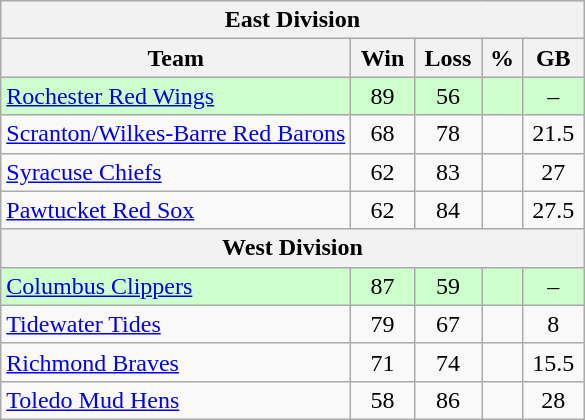<table class="wikitable">
<tr>
<th colspan="5">East Division</th>
</tr>
<tr>
<th width="60%">Team</th>
<th>Win</th>
<th>Loss</th>
<th>%</th>
<th>GB</th>
</tr>
<tr align=center bgcolor=ccffcc>
<td align=left><a href='#'>Rochester Red Wings</a></td>
<td>89</td>
<td>56</td>
<td></td>
<td>–</td>
</tr>
<tr align=center>
<td align=left><a href='#'>Scranton/Wilkes-Barre Red Barons</a></td>
<td>68</td>
<td>78</td>
<td></td>
<td>21.5</td>
</tr>
<tr align=center>
<td align=left><a href='#'>Syracuse Chiefs</a></td>
<td>62</td>
<td>83</td>
<td></td>
<td>27</td>
</tr>
<tr align=center>
<td align=left><a href='#'>Pawtucket Red Sox</a></td>
<td>62</td>
<td>84</td>
<td></td>
<td>27.5</td>
</tr>
<tr>
<th colspan="5">West Division</th>
</tr>
<tr align=center bgcolor=ccffcc>
<td align=left><a href='#'>Columbus Clippers</a></td>
<td>87</td>
<td>59</td>
<td></td>
<td>–</td>
</tr>
<tr align=center>
<td align=left><a href='#'>Tidewater Tides</a></td>
<td>79</td>
<td>67</td>
<td></td>
<td>8</td>
</tr>
<tr align=center>
<td align=left><a href='#'>Richmond Braves</a></td>
<td>71</td>
<td>74</td>
<td></td>
<td>15.5</td>
</tr>
<tr align=center>
<td align=left><a href='#'>Toledo Mud Hens</a></td>
<td>58</td>
<td>86</td>
<td></td>
<td>28</td>
</tr>
</table>
